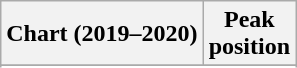<table class="wikitable sortable plainrowheaders" style="text-align:center">
<tr>
<th>Chart (2019–2020)</th>
<th>Peak<br>position</th>
</tr>
<tr>
</tr>
<tr>
</tr>
<tr>
</tr>
<tr>
</tr>
</table>
